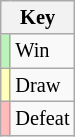<table class="wikitable" style="font-size: 85%">
<tr>
<th colspan="2">Key</th>
</tr>
<tr>
<td bgcolor=#BBF3BB></td>
<td>Win</td>
</tr>
<tr>
<td bgcolor=#FFFFBB></td>
<td>Draw</td>
</tr>
<tr>
<td bgcolor=#FFBBBB></td>
<td>Defeat</td>
</tr>
</table>
